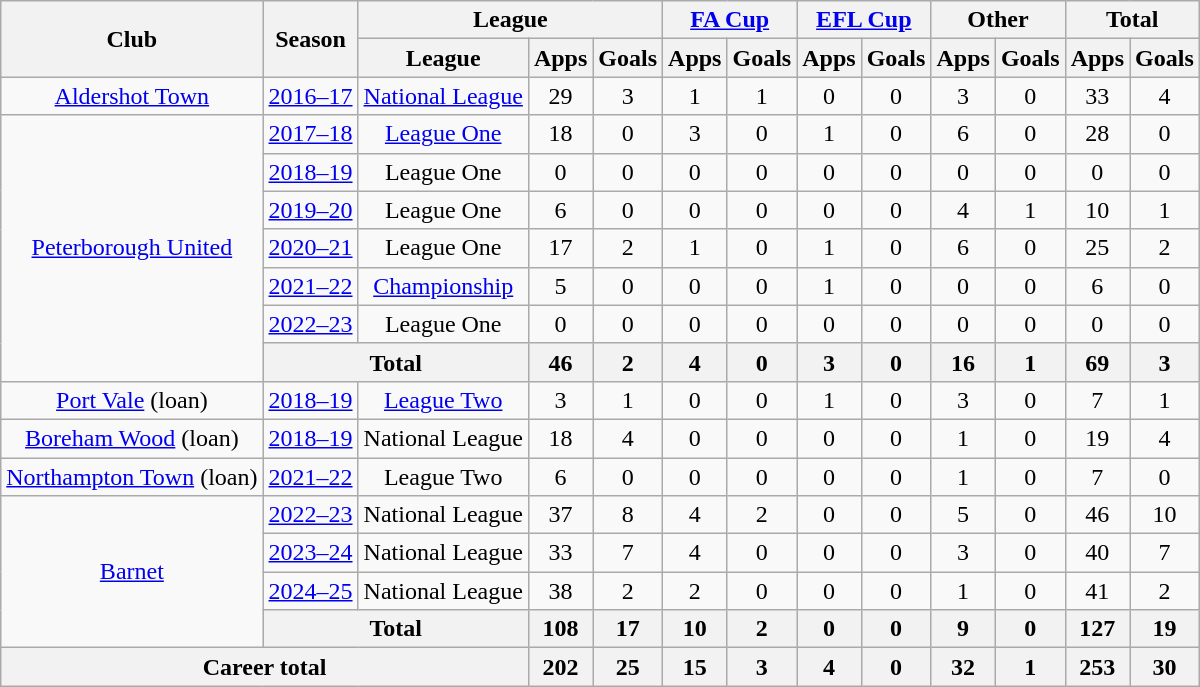<table class="wikitable" style="text-align: center;">
<tr>
<th rowspan="2">Club</th>
<th rowspan="2">Season</th>
<th colspan="3">League</th>
<th colspan="2"><a href='#'>FA Cup</a></th>
<th colspan="2"><a href='#'>EFL Cup</a></th>
<th colspan="2">Other</th>
<th colspan="2">Total</th>
</tr>
<tr>
<th>League</th>
<th>Apps</th>
<th>Goals</th>
<th>Apps</th>
<th>Goals</th>
<th>Apps</th>
<th>Goals</th>
<th>Apps</th>
<th>Goals</th>
<th>Apps</th>
<th>Goals</th>
</tr>
<tr>
<td><a href='#'>Aldershot Town</a></td>
<td><a href='#'>2016–17</a></td>
<td><a href='#'>National League</a></td>
<td>29</td>
<td>3</td>
<td>1</td>
<td>1</td>
<td>0</td>
<td>0</td>
<td>3</td>
<td>0</td>
<td>33</td>
<td>4</td>
</tr>
<tr>
<td rowspan=7><a href='#'>Peterborough United</a></td>
<td><a href='#'>2017–18</a></td>
<td><a href='#'>League One</a></td>
<td>18</td>
<td>0</td>
<td>3</td>
<td>0</td>
<td>1</td>
<td>0</td>
<td>6</td>
<td>0</td>
<td>28</td>
<td>0</td>
</tr>
<tr>
<td><a href='#'>2018–19</a></td>
<td>League One</td>
<td>0</td>
<td>0</td>
<td>0</td>
<td>0</td>
<td>0</td>
<td>0</td>
<td>0</td>
<td>0</td>
<td>0</td>
<td>0</td>
</tr>
<tr>
<td><a href='#'>2019–20</a></td>
<td>League One</td>
<td>6</td>
<td>0</td>
<td>0</td>
<td>0</td>
<td>0</td>
<td>0</td>
<td>4</td>
<td>1</td>
<td>10</td>
<td>1</td>
</tr>
<tr>
<td><a href='#'>2020–21</a></td>
<td>League One</td>
<td>17</td>
<td>2</td>
<td>1</td>
<td>0</td>
<td>1</td>
<td>0</td>
<td>6</td>
<td>0</td>
<td>25</td>
<td>2</td>
</tr>
<tr>
<td><a href='#'>2021–22</a></td>
<td><a href='#'>Championship</a></td>
<td>5</td>
<td>0</td>
<td>0</td>
<td>0</td>
<td>1</td>
<td>0</td>
<td>0</td>
<td>0</td>
<td>6</td>
<td>0</td>
</tr>
<tr>
<td><a href='#'>2022–23</a></td>
<td>League One</td>
<td>0</td>
<td>0</td>
<td>0</td>
<td>0</td>
<td>0</td>
<td>0</td>
<td>0</td>
<td>0</td>
<td>0</td>
<td>0</td>
</tr>
<tr>
<th colspan="2">Total</th>
<th>46</th>
<th>2</th>
<th>4</th>
<th>0</th>
<th>3</th>
<th>0</th>
<th>16</th>
<th>1</th>
<th>69</th>
<th>3</th>
</tr>
<tr>
<td><a href='#'>Port Vale</a> (loan)</td>
<td><a href='#'>2018–19</a></td>
<td><a href='#'>League Two</a></td>
<td>3</td>
<td>1</td>
<td>0</td>
<td>0</td>
<td>1</td>
<td>0</td>
<td>3</td>
<td>0</td>
<td>7</td>
<td>1</td>
</tr>
<tr>
<td><a href='#'>Boreham Wood</a> (loan)</td>
<td><a href='#'>2018–19</a></td>
<td>National League</td>
<td>18</td>
<td>4</td>
<td>0</td>
<td>0</td>
<td>0</td>
<td>0</td>
<td>1</td>
<td>0</td>
<td>19</td>
<td>4</td>
</tr>
<tr>
<td><a href='#'>Northampton Town</a> (loan)</td>
<td><a href='#'>2021–22</a></td>
<td>League Two</td>
<td>6</td>
<td>0</td>
<td>0</td>
<td>0</td>
<td>0</td>
<td>0</td>
<td>1</td>
<td>0</td>
<td>7</td>
<td>0</td>
</tr>
<tr>
<td rowspan=4><a href='#'>Barnet</a></td>
<td><a href='#'>2022–23</a></td>
<td>National League</td>
<td>37</td>
<td>8</td>
<td>4</td>
<td>2</td>
<td>0</td>
<td>0</td>
<td>5</td>
<td>0</td>
<td>46</td>
<td>10</td>
</tr>
<tr>
<td><a href='#'>2023–24</a></td>
<td>National League</td>
<td>33</td>
<td>7</td>
<td>4</td>
<td>0</td>
<td>0</td>
<td>0</td>
<td>3</td>
<td>0</td>
<td>40</td>
<td>7</td>
</tr>
<tr>
<td><a href='#'>2024–25</a></td>
<td>National League</td>
<td>38</td>
<td>2</td>
<td>2</td>
<td>0</td>
<td>0</td>
<td>0</td>
<td>1</td>
<td>0</td>
<td>41</td>
<td>2</td>
</tr>
<tr>
<th colspan="2">Total</th>
<th>108</th>
<th>17</th>
<th>10</th>
<th>2</th>
<th>0</th>
<th>0</th>
<th>9</th>
<th>0</th>
<th>127</th>
<th>19</th>
</tr>
<tr>
<th colspan="3">Career total</th>
<th>202</th>
<th>25</th>
<th>15</th>
<th>3</th>
<th>4</th>
<th>0</th>
<th>32</th>
<th>1</th>
<th>253</th>
<th>30</th>
</tr>
</table>
